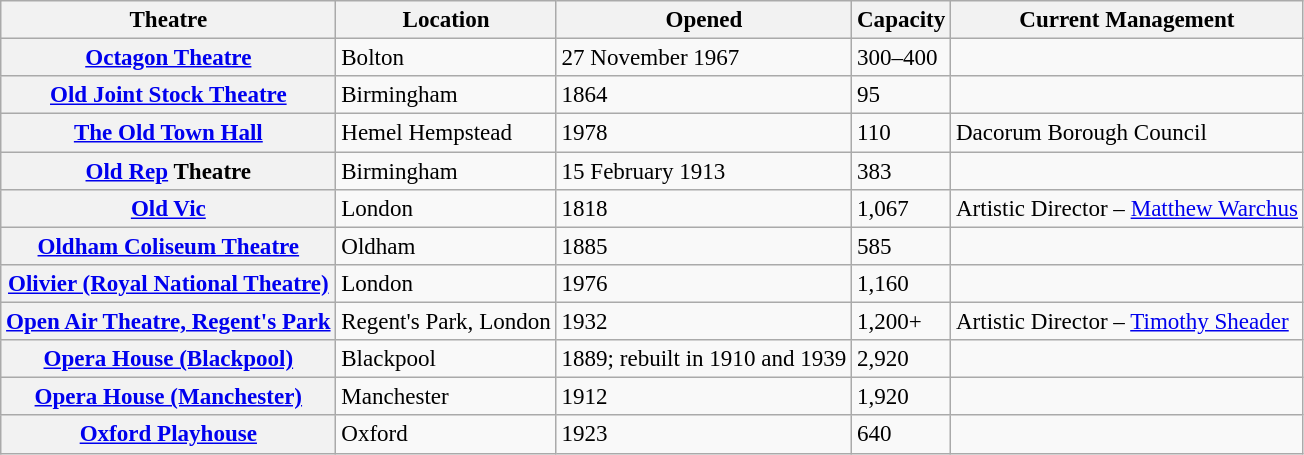<table class="wikitable" style="font-size:96%; text-align: left">
<tr>
<th>Theatre</th>
<th>Location</th>
<th>Opened</th>
<th>Capacity</th>
<th>Current Management</th>
</tr>
<tr>
<th><a href='#'>Octagon Theatre</a></th>
<td>Bolton</td>
<td>27 November 1967</td>
<td>300–400</td>
<td></td>
</tr>
<tr>
<th><a href='#'>Old Joint Stock Theatre</a></th>
<td>Birmingham</td>
<td>1864</td>
<td>95</td>
<td></td>
</tr>
<tr>
<th><a href='#'>The Old Town Hall</a></th>
<td>Hemel Hempstead</td>
<td>1978</td>
<td>110</td>
<td>Dacorum Borough Council</td>
</tr>
<tr>
<th><a href='#'>Old Rep</a> Theatre</th>
<td>Birmingham</td>
<td>15 February 1913</td>
<td>383</td>
<td></td>
</tr>
<tr>
<th><a href='#'>Old Vic</a></th>
<td>London</td>
<td>1818</td>
<td>1,067</td>
<td>Artistic Director – <a href='#'>Matthew Warchus</a></td>
</tr>
<tr>
<th><a href='#'>Oldham Coliseum Theatre</a></th>
<td>Oldham</td>
<td>1885</td>
<td>585</td>
<td></td>
</tr>
<tr>
<th><a href='#'>Olivier (Royal National Theatre)</a></th>
<td>London</td>
<td>1976</td>
<td>1,160</td>
<td></td>
</tr>
<tr>
<th><a href='#'>Open Air Theatre, Regent's Park</a></th>
<td>Regent's Park, London</td>
<td>1932</td>
<td>1,200+</td>
<td>Artistic Director – <a href='#'>Timothy Sheader</a></td>
</tr>
<tr>
<th><a href='#'>Opera House (Blackpool)</a></th>
<td>Blackpool</td>
<td>1889; rebuilt in 1910 and 1939</td>
<td>2,920</td>
<td></td>
</tr>
<tr>
<th><a href='#'>Opera House (Manchester)</a></th>
<td>Manchester</td>
<td>1912</td>
<td>1,920</td>
<td></td>
</tr>
<tr>
<th><a href='#'>Oxford Playhouse</a></th>
<td>Oxford</td>
<td>1923</td>
<td>640</td>
<td></td>
</tr>
</table>
